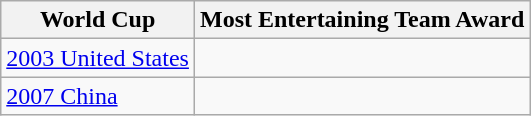<table class="wikitable">
<tr>
<th>World Cup</th>
<th>Most Entertaining Team Award</th>
</tr>
<tr>
<td><a href='#'>2003 United States</a></td>
<td></td>
</tr>
<tr>
<td><a href='#'>2007 China</a></td>
<td></td>
</tr>
</table>
